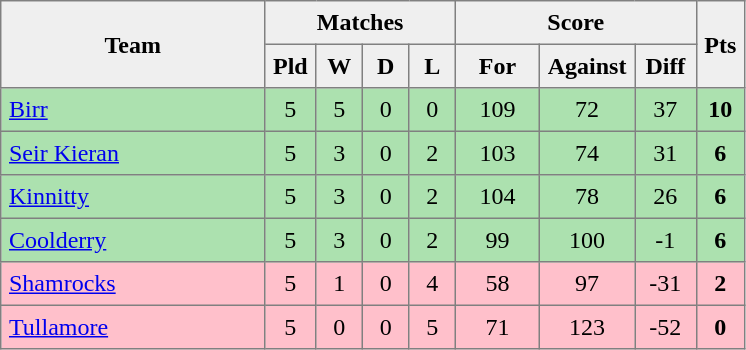<table style=border-collapse:collapse border=1 cellspacing=0 cellpadding=5>
<tr align=center bgcolor=#efefef>
<th rowspan=2 width=165>Team</th>
<th colspan=4>Matches</th>
<th colspan=3>Score</th>
<th rowspan=2width=20>Pts</th>
</tr>
<tr align=center bgcolor=#efefef>
<th width=20>Pld</th>
<th width=20>W</th>
<th width=20>D</th>
<th width=20>L</th>
<th width=45>For</th>
<th width=45>Against</th>
<th width=30>Diff</th>
</tr>
<tr align=center style="background:#ACE1AF;">
<td style="text-align:left;"><a href='#'>Birr</a></td>
<td>5</td>
<td>5</td>
<td>0</td>
<td>0</td>
<td>109</td>
<td>72</td>
<td>37</td>
<td><strong>10</strong></td>
</tr>
<tr align=center style="background:#ACE1AF;">
<td style="text-align:left;"><a href='#'>Seir Kieran</a></td>
<td>5</td>
<td>3</td>
<td>0</td>
<td>2</td>
<td>103</td>
<td>74</td>
<td>31</td>
<td><strong>6</strong></td>
</tr>
<tr align=center style="background:#ACE1AF;">
<td style="text-align:left;"><a href='#'>Kinnitty</a></td>
<td>5</td>
<td>3</td>
<td>0</td>
<td>2</td>
<td>104</td>
<td>78</td>
<td>26</td>
<td><strong>6</strong></td>
</tr>
<tr align=center style="background:#ACE1AF;">
<td style="text-align:left;"><a href='#'>Coolderry</a></td>
<td>5</td>
<td>3</td>
<td>0</td>
<td>2</td>
<td>99</td>
<td>100</td>
<td>-1</td>
<td><strong>6</strong></td>
</tr>
<tr align=center style="background:#FFC0CB;">
<td style="text-align:left;"><a href='#'>Shamrocks</a></td>
<td>5</td>
<td>1</td>
<td>0</td>
<td>4</td>
<td>58</td>
<td>97</td>
<td>-31</td>
<td><strong>2</strong></td>
</tr>
<tr align=center style="background:#FFC0CB;">
<td style="text-align:left;"><a href='#'>Tullamore</a></td>
<td>5</td>
<td>0</td>
<td>0</td>
<td>5</td>
<td>71</td>
<td>123</td>
<td>-52</td>
<td><strong>0</strong></td>
</tr>
</table>
